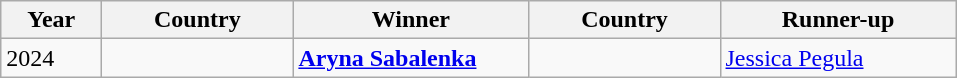<table class="wikitable">
<tr>
<th width="60">Year</th>
<th width="120">Country</th>
<th width="150">Winner</th>
<th width="120">Country</th>
<th width="150">Runner-up</th>
</tr>
<tr>
<td>2024</td>
<td></td>
<td><strong><a href='#'>Aryna Sabalenka</a></strong></td>
<td></td>
<td><a href='#'>Jessica Pegula</a></td>
</tr>
</table>
